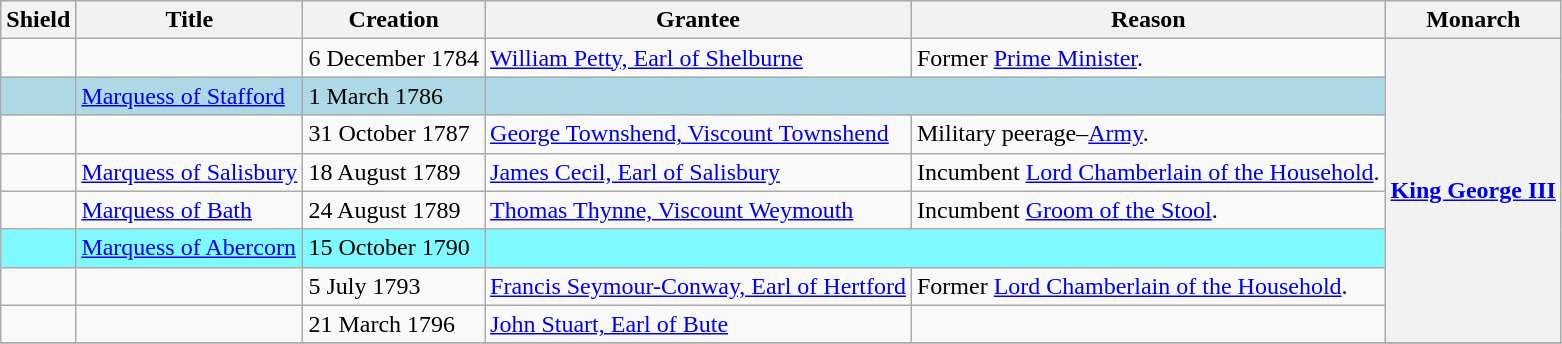<table class="wikitable sortable">
<tr>
<th>Shield</th>
<th>Title</th>
<th>Creation</th>
<th>Grantee</th>
<th>Reason</th>
<th>Monarch</th>
</tr>
<tr>
<td align=center></td>
<td></td>
<td>6 December 1784</td>
<td> <a href='#'>William Petty, Earl of Shelburne</a></td>
<td>Former <a href='#'>Prime Minister</a>.</td>
<th rowspan=8><a href='#'>King George III</a></th>
</tr>
<tr style="background:#ADD8E6">
<td align=center></td>
<td><a href='#'>Marquess of Stafford</a></td>
<td>1 March 1786</td>
<td colspan=2></td>
</tr>
<tr>
<td align=center></td>
<td data-sort-value="Marquess of Townshend"></td>
<td>31 October 1787</td>
<td> <a href='#'>George Townshend, Viscount Townshend</a></td>
<td>Military peerage–<a href='#'>Army</a>.</td>
</tr>
<tr>
<td align=center></td>
<td><a href='#'>Marquess of Salisbury</a></td>
<td>18 August 1789</td>
<td> <a href='#'>James Cecil, Earl of Salisbury</a></td>
<td>Incumbent <a href='#'>Lord Chamberlain of the Household</a>.</td>
</tr>
<tr>
<td align=center></td>
<td><a href='#'>Marquess of Bath</a></td>
<td>24 August 1789</td>
<td> <a href='#'>Thomas Thynne, Viscount Weymouth</a></td>
<td>Incumbent <a href='#'>Groom of the Stool</a>.</td>
</tr>
<tr style="background:#7DF9FF">
<td align=center></td>
<td><a href='#'>Marquess of Abercorn</a></td>
<td>15 October 1790</td>
<td colspan=2></td>
</tr>
<tr>
<td align=center></td>
<td></td>
<td>5 July 1793</td>
<td> <a href='#'>Francis Seymour-Conway, Earl of Hertford</a></td>
<td>Former <a href='#'>Lord Chamberlain of the Household</a>.</td>
</tr>
<tr>
<td align=center></td>
<td></td>
<td>21 March 1796</td>
<td> <a href='#'>John Stuart, Earl of Bute</a></td>
<td></td>
</tr>
<tr>
</tr>
</table>
